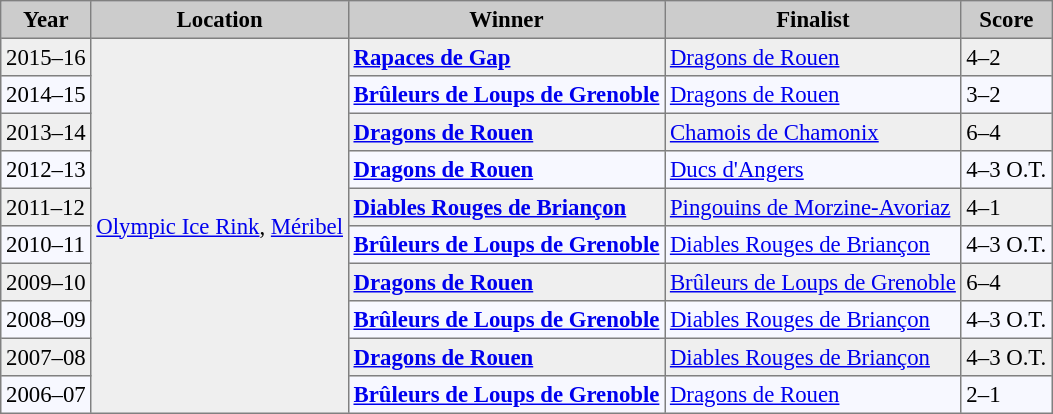<table bgcolor="#f7f8ff" cellpadding="3" cellspacing="0" border="1" style="font-size: 95%; border: gray solid 1px; border-collapse: collapse;">
<tr bgcolor="#CCCCCC" align="center">
<th>Year</th>
<th>Location</th>
<th>Winner</th>
<th>Finalist</th>
<th>Score</th>
</tr>
<tr bgcolor="#EFEFEF">
<td>2015–16</td>
<td rowspan="10"><a href='#'>Olympic Ice Rink</a>, <a href='#'>Méribel</a></td>
<td><strong><a href='#'>Rapaces de Gap</a></strong></td>
<td><a href='#'>Dragons de Rouen</a></td>
<td>4–2</td>
</tr>
<tr>
<td>2014–15</td>
<td><strong><a href='#'>Brûleurs de Loups de Grenoble</a></strong></td>
<td><a href='#'>Dragons de Rouen</a></td>
<td>3–2</td>
</tr>
<tr bgcolor="#EFEFEF">
<td>2013–14</td>
<td><strong><a href='#'>Dragons de Rouen</a></strong></td>
<td><a href='#'>Chamois de Chamonix</a></td>
<td>6–4</td>
</tr>
<tr>
<td>2012–13</td>
<td><strong><a href='#'>Dragons de Rouen</a></strong></td>
<td><a href='#'>Ducs d'Angers</a></td>
<td>4–3 O.T.</td>
</tr>
<tr bgcolor="#EFEFEF">
<td>2011–12</td>
<td><strong><a href='#'>Diables Rouges de Briançon</a></strong></td>
<td><a href='#'>Pingouins de Morzine-Avoriaz</a></td>
<td>4–1</td>
</tr>
<tr>
<td>2010–11</td>
<td><strong><a href='#'>Brûleurs de Loups de Grenoble</a></strong></td>
<td><a href='#'>Diables Rouges de Briançon</a></td>
<td>4–3 O.T.</td>
</tr>
<tr bgcolor="#EFEFEF">
<td>2009–10</td>
<td><strong><a href='#'>Dragons de Rouen</a></strong></td>
<td><a href='#'>Brûleurs de Loups de Grenoble</a></td>
<td>6–4</td>
</tr>
<tr>
<td>2008–09</td>
<td><strong><a href='#'>Brûleurs de Loups de Grenoble</a></strong></td>
<td><a href='#'>Diables Rouges de Briançon</a></td>
<td>4–3 O.T.</td>
</tr>
<tr bgcolor="#EFEFEF">
<td>2007–08</td>
<td><strong><a href='#'>Dragons de Rouen</a></strong></td>
<td><a href='#'>Diables Rouges de Briançon</a></td>
<td>4–3 O.T.</td>
</tr>
<tr>
<td>2006–07</td>
<td><strong><a href='#'>Brûleurs de Loups de Grenoble</a></strong></td>
<td><a href='#'>Dragons de Rouen</a></td>
<td>2–1</td>
</tr>
</table>
